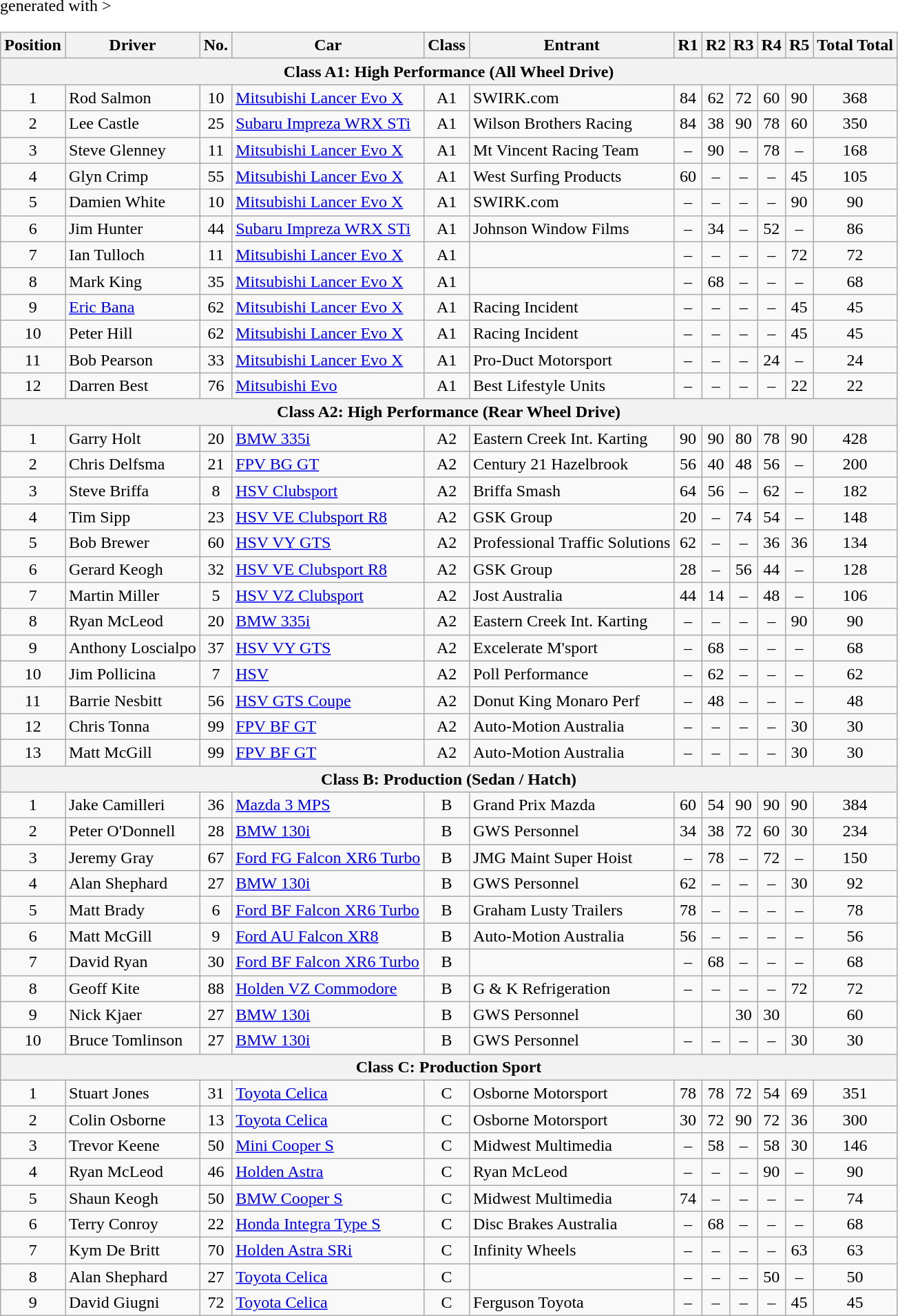<table class="wikitable" <hiddentext>generated with >
<tr>
<th>Position</th>
<th>Driver</th>
<th>No.</th>
<th>Car</th>
<th>Class</th>
<th>Entrant</th>
<th>R1</th>
<th>R2</th>
<th>R3</th>
<th>R4</th>
<th>R5</th>
<th>Total Total</th>
</tr>
<tr>
<th colspan=12>Class A1: High Performance (All Wheel Drive)</th>
</tr>
<tr>
<td height="13" align="center">1</td>
<td>Rod Salmon</td>
<td align="center">10</td>
<td><a href='#'>Mitsubishi Lancer Evo X</a></td>
<td align="center">A1</td>
<td>SWIRK.com</td>
<td align="center">84</td>
<td align="center">62</td>
<td align="center">72</td>
<td align="center">60</td>
<td align="center">90</td>
<td align="center">368</td>
</tr>
<tr>
<td height="13" align="center">2</td>
<td>Lee Castle</td>
<td align="center">25</td>
<td><a href='#'>Subaru Impreza WRX STi</a></td>
<td align="center">A1</td>
<td>Wilson Brothers Racing</td>
<td align="center">84</td>
<td align="center">38</td>
<td align="center">90</td>
<td align="center">78</td>
<td align="center">60</td>
<td align="center">350</td>
</tr>
<tr>
<td height="13" align="center">3</td>
<td>Steve Glenney</td>
<td align="center">11</td>
<td><a href='#'>Mitsubishi Lancer Evo X</a></td>
<td align="center">A1</td>
<td>Mt Vincent Racing Team</td>
<td align="center">–</td>
<td align="center">90</td>
<td align="center">–</td>
<td align="center">78</td>
<td align="center">–</td>
<td align="center">168</td>
</tr>
<tr>
<td height="13" align="center">4</td>
<td>Glyn Crimp</td>
<td align="center">55</td>
<td><a href='#'>Mitsubishi Lancer Evo X</a></td>
<td align="center">A1</td>
<td>West Surfing Products</td>
<td align="center">60</td>
<td align="center">–</td>
<td align="center">–</td>
<td align="center">–</td>
<td align="center">45</td>
<td align="center">105</td>
</tr>
<tr>
<td height="13" align="center">5</td>
<td>Damien White</td>
<td align="center">10</td>
<td><a href='#'>Mitsubishi Lancer Evo X</a></td>
<td align="center">A1</td>
<td>SWIRK.com</td>
<td align="center">–</td>
<td align="center">–</td>
<td align="center">–</td>
<td align="center">–</td>
<td align="center">90</td>
<td align="center">90</td>
</tr>
<tr>
<td height="13" align="center">6</td>
<td>Jim Hunter</td>
<td align="center">44</td>
<td><a href='#'>Subaru Impreza WRX STi</a></td>
<td align="center">A1</td>
<td>Johnson Window Films</td>
<td align="center">–</td>
<td align="center">34</td>
<td align="center">–</td>
<td align="center">52</td>
<td align="center">–</td>
<td align="center">86</td>
</tr>
<tr>
<td height="13" align="center">7</td>
<td>Ian Tulloch</td>
<td align="center">11</td>
<td><a href='#'>Mitsubishi Lancer Evo X</a></td>
<td align="center">A1</td>
<td> </td>
<td align="center">–</td>
<td align="center">–</td>
<td align="center">–</td>
<td align="center">–</td>
<td align="center">72</td>
<td align="center">72</td>
</tr>
<tr>
<td height="13" align="center">8</td>
<td>Mark King</td>
<td align="center">35</td>
<td><a href='#'>Mitsubishi Lancer Evo X</a></td>
<td align="center">A1</td>
<td> </td>
<td align="center">–</td>
<td align="center">68</td>
<td align="center">–</td>
<td align="center">–</td>
<td align="center">–</td>
<td align="center">68</td>
</tr>
<tr>
<td height="13" align="center">9</td>
<td><a href='#'>Eric Bana</a></td>
<td align="center">62</td>
<td><a href='#'>Mitsubishi Lancer Evo X</a></td>
<td align="center">A1</td>
<td>Racing Incident</td>
<td align="center">–</td>
<td align="center">–</td>
<td align="center">–</td>
<td align="center">–</td>
<td align="center">45</td>
<td align="center">45</td>
</tr>
<tr>
<td height="13" align="center">10</td>
<td>Peter Hill</td>
<td align="center">62</td>
<td><a href='#'>Mitsubishi Lancer Evo X</a></td>
<td align="center">A1</td>
<td>Racing Incident</td>
<td align="center">–</td>
<td align="center">–</td>
<td align="center">–</td>
<td align="center">–</td>
<td align="center">45</td>
<td align="center">45</td>
</tr>
<tr>
<td height="13" align="center">11</td>
<td>Bob Pearson</td>
<td align="center">33</td>
<td><a href='#'>Mitsubishi Lancer Evo X</a></td>
<td align="center">A1</td>
<td>Pro-Duct Motorsport</td>
<td align="center">–</td>
<td align="center">–</td>
<td align="center">–</td>
<td align="center">24</td>
<td align="center">–</td>
<td align="center">24</td>
</tr>
<tr>
<td height="13" align="center">12</td>
<td>Darren Best</td>
<td align="center">76</td>
<td><a href='#'>Mitsubishi Evo</a></td>
<td align="center">A1</td>
<td>Best Lifestyle Units</td>
<td align="center">–</td>
<td align="center">–</td>
<td align="center">–</td>
<td align="center">–</td>
<td align="center">22</td>
<td align="center">22</td>
</tr>
<tr>
<th colspan=12>Class A2: High Performance (Rear Wheel Drive)</th>
</tr>
<tr>
<td height="13" align="center">1</td>
<td>Garry Holt</td>
<td align="center">20</td>
<td><a href='#'>BMW 335i</a></td>
<td align="center">A2</td>
<td>Eastern Creek Int. Karting</td>
<td align="center">90</td>
<td align="center">90</td>
<td align="center">80</td>
<td align="center">78</td>
<td align="center">90</td>
<td align="center">428</td>
</tr>
<tr>
<td height="13" align="center">2</td>
<td>Chris Delfsma</td>
<td align="center">21</td>
<td><a href='#'>FPV BG GT</a></td>
<td align="center">A2</td>
<td>Century 21 Hazelbrook</td>
<td align="center">56</td>
<td align="center">40</td>
<td align="center">48</td>
<td align="center">56</td>
<td align="center">–</td>
<td align="center">200</td>
</tr>
<tr>
<td height="13" align="center">3</td>
<td>Steve Briffa</td>
<td align="center">8</td>
<td><a href='#'>HSV Clubsport</a></td>
<td align="center">A2</td>
<td>Briffa Smash</td>
<td align="center">64</td>
<td align="center">56</td>
<td align="center">–</td>
<td align="center">62</td>
<td align="center">–</td>
<td align="center">182</td>
</tr>
<tr>
<td height="13" align="center">4</td>
<td>Tim Sipp</td>
<td align="center">23</td>
<td><a href='#'>HSV VE Clubsport R8</a></td>
<td align="center">A2</td>
<td>GSK Group</td>
<td align="center">20</td>
<td align="center">–</td>
<td align="center">74</td>
<td align="center">54</td>
<td align="center">–</td>
<td align="center">148</td>
</tr>
<tr>
<td height="13" align="center">5</td>
<td>Bob Brewer</td>
<td align="center">60</td>
<td><a href='#'>HSV VY GTS</a></td>
<td align="center">A2</td>
<td>Professional Traffic Solutions</td>
<td align="center">62</td>
<td align="center">–</td>
<td align="center">–</td>
<td align="center">36</td>
<td align="center">36</td>
<td align="center">134</td>
</tr>
<tr>
<td height="13" align="center">6</td>
<td>Gerard Keogh</td>
<td align="center">32</td>
<td><a href='#'>HSV VE Clubsport R8</a></td>
<td align="center">A2</td>
<td>GSK Group</td>
<td align="center">28</td>
<td align="center">–</td>
<td align="center">56</td>
<td align="center">44</td>
<td align="center">–</td>
<td align="center">128</td>
</tr>
<tr>
<td height="13" align="center">7</td>
<td>Martin Miller</td>
<td align="center">5</td>
<td><a href='#'>HSV VZ Clubsport</a></td>
<td align="center">A2</td>
<td>Jost Australia</td>
<td align="center">44</td>
<td align="center">14</td>
<td align="center">–</td>
<td align="center">48</td>
<td align="center">–</td>
<td align="center">106</td>
</tr>
<tr>
<td height="13" align="center">8</td>
<td>Ryan McLeod</td>
<td align="center">20</td>
<td><a href='#'>BMW 335i</a></td>
<td align="center">A2</td>
<td>Eastern Creek Int. Karting</td>
<td align="center">–</td>
<td align="center">–</td>
<td align="center">–</td>
<td align="center">–</td>
<td align="center">90</td>
<td align="center">90</td>
</tr>
<tr>
<td height="13" align="center">9</td>
<td>Anthony Loscialpo</td>
<td align="center">37</td>
<td><a href='#'>HSV VY GTS</a></td>
<td align="center">A2</td>
<td>Excelerate M'sport</td>
<td align="center">–</td>
<td align="center">68</td>
<td align="center">–</td>
<td align="center">–</td>
<td align="center">–</td>
<td align="center">68</td>
</tr>
<tr>
<td height="13" align="center">10</td>
<td>Jim Pollicina</td>
<td align="center">7</td>
<td><a href='#'>HSV</a></td>
<td align="center">A2</td>
<td>Poll Performance</td>
<td align="center">–</td>
<td align="center">62</td>
<td align="center">–</td>
<td align="center">–</td>
<td align="center">–</td>
<td align="center">62</td>
</tr>
<tr>
<td height="13" align="center">11</td>
<td>Barrie Nesbitt</td>
<td align="center">56</td>
<td><a href='#'>HSV GTS Coupe</a></td>
<td align="center">A2</td>
<td>Donut King Monaro Perf</td>
<td align="center">–</td>
<td align="center">48</td>
<td align="center">–</td>
<td align="center">–</td>
<td align="center">–</td>
<td align="center">48</td>
</tr>
<tr>
<td height="13" align="center">12</td>
<td>Chris Tonna</td>
<td align="center">99</td>
<td><a href='#'>FPV BF GT</a></td>
<td align="center">A2</td>
<td>Auto-Motion Australia</td>
<td align="center">–</td>
<td align="center">–</td>
<td align="center">–</td>
<td align="center">–</td>
<td align="center">30</td>
<td align="center">30</td>
</tr>
<tr>
<td height="13" align="center">13</td>
<td>Matt McGill</td>
<td align="center">99</td>
<td><a href='#'>FPV BF GT</a></td>
<td align="center">A2</td>
<td>Auto-Motion Australia</td>
<td align="center">–</td>
<td align="center">–</td>
<td align="center">–</td>
<td align="center">–</td>
<td align="center">30</td>
<td align="center">30</td>
</tr>
<tr>
<th colspan=12>Class B: Production (Sedan / Hatch)</th>
</tr>
<tr>
<td height="13" align="center">1</td>
<td>Jake Camilleri</td>
<td align="center">36</td>
<td><a href='#'>Mazda 3 MPS</a></td>
<td align="center">B</td>
<td>Grand Prix Mazda</td>
<td align="center">60</td>
<td align="center">54</td>
<td align="center">90</td>
<td align="center">90</td>
<td align="center">90</td>
<td align="center">384</td>
</tr>
<tr>
<td height="13" align="center">2</td>
<td>Peter O'Donnell</td>
<td align="center">28</td>
<td><a href='#'>BMW 130i</a></td>
<td align="center">B</td>
<td>GWS Personnel</td>
<td align="center">34</td>
<td align="center">38</td>
<td align="center">72</td>
<td align="center">60</td>
<td align="center">30</td>
<td align="center">234</td>
</tr>
<tr>
<td height="13" align="center">3</td>
<td>Jeremy Gray</td>
<td align="center">67</td>
<td><a href='#'>Ford FG Falcon XR6 Turbo</a></td>
<td align="center">B</td>
<td>JMG Maint Super Hoist</td>
<td align="center">–</td>
<td align="center">78</td>
<td align="center">–</td>
<td align="center">72</td>
<td align="center">–</td>
<td align="center">150</td>
</tr>
<tr>
<td height="13" align="center">4</td>
<td>Alan Shephard</td>
<td align="center">27</td>
<td><a href='#'>BMW 130i</a></td>
<td align="center">B</td>
<td>GWS Personnel</td>
<td align="center">62</td>
<td align="center">–</td>
<td align="center">–</td>
<td align="center">–</td>
<td align="center">30</td>
<td align="center">92</td>
</tr>
<tr>
<td height="13" align="center">5</td>
<td>Matt Brady</td>
<td align="center">6</td>
<td><a href='#'>Ford BF Falcon XR6 Turbo</a></td>
<td align="center">B</td>
<td>Graham Lusty Trailers</td>
<td align="center">78</td>
<td align="center">–</td>
<td align="center">–</td>
<td align="center">–</td>
<td align="center">–</td>
<td align="center">78</td>
</tr>
<tr>
<td height="13" align="center">6</td>
<td>Matt McGill</td>
<td align="center">9</td>
<td><a href='#'>Ford AU Falcon XR8</a></td>
<td align="center">B</td>
<td>Auto-Motion Australia</td>
<td align="center">56</td>
<td align="center">–</td>
<td align="center">–</td>
<td align="center">–</td>
<td align="center">–</td>
<td align="center">56</td>
</tr>
<tr>
<td height="13" align="center">7</td>
<td>David Ryan</td>
<td align="center">30</td>
<td><a href='#'>Ford BF Falcon XR6 Turbo</a></td>
<td align="center">B</td>
<td> </td>
<td align="center">–</td>
<td align="center">68</td>
<td align="center">–</td>
<td align="center">–</td>
<td align="center">–</td>
<td align="center">68</td>
</tr>
<tr>
<td height="13" align="center">8</td>
<td>Geoff Kite</td>
<td align="center">88</td>
<td><a href='#'>Holden VZ Commodore</a></td>
<td align="center">B</td>
<td>G & K Refrigeration</td>
<td align="center">–</td>
<td align="center">–</td>
<td align="center">–</td>
<td align="center">–</td>
<td align="center">72</td>
<td align="center">72</td>
</tr>
<tr>
<td align="center">9</td>
<td>Nick Kjaer</td>
<td align="center">27</td>
<td><a href='#'>BMW 130i</a></td>
<td align="center">B</td>
<td>GWS Personnel</td>
<td></td>
<td></td>
<td align="center">30</td>
<td align="center">30</td>
<td></td>
<td align="center">60</td>
</tr>
<tr>
<td height="13" align="center">10</td>
<td>Bruce Tomlinson</td>
<td align="center">27</td>
<td><a href='#'>BMW 130i</a></td>
<td align="center">B</td>
<td>GWS Personnel</td>
<td align="center">–</td>
<td align="center">–</td>
<td align="center">–</td>
<td align="center">–</td>
<td align="center">30</td>
<td align="center">30</td>
</tr>
<tr>
<th colspan=12>Class C: Production Sport</th>
</tr>
<tr>
<td height="13" align="center">1</td>
<td>Stuart Jones</td>
<td align="center">31</td>
<td><a href='#'>Toyota Celica</a></td>
<td align="center">C</td>
<td>Osborne Motorsport</td>
<td align="center">78</td>
<td align="center">78</td>
<td align="center">72</td>
<td align="center">54</td>
<td align="center">69</td>
<td align="center">351</td>
</tr>
<tr>
<td height="13" align="center">2</td>
<td>Colin Osborne</td>
<td align="center">13</td>
<td><a href='#'>Toyota Celica</a></td>
<td align="center">C</td>
<td>Osborne Motorsport</td>
<td align="center">30</td>
<td align="center">72</td>
<td align="center">90</td>
<td align="center">72</td>
<td align="center">36</td>
<td align="center">300</td>
</tr>
<tr>
<td height="13" align="center">3</td>
<td>Trevor Keene</td>
<td align="center">50</td>
<td><a href='#'>Mini Cooper S</a></td>
<td align="center">C</td>
<td>Midwest Multimedia</td>
<td align="center">–</td>
<td align="center">58</td>
<td align="center">–</td>
<td align="center">58</td>
<td align="center">30</td>
<td align="center">146</td>
</tr>
<tr>
<td height="13" align="center">4</td>
<td>Ryan McLeod</td>
<td align="center">46</td>
<td><a href='#'>Holden Astra</a></td>
<td align="center">C</td>
<td>Ryan McLeod</td>
<td align="center">–</td>
<td align="center">–</td>
<td align="center">–</td>
<td align="center">90</td>
<td align="center">–</td>
<td align="center">90</td>
</tr>
<tr>
<td height="13" align="center">5</td>
<td>Shaun Keogh</td>
<td align="center">50</td>
<td><a href='#'>BMW Cooper S</a></td>
<td align="center">C</td>
<td>Midwest Multimedia</td>
<td align="center">74</td>
<td align="center">–</td>
<td align="center">–</td>
<td align="center">–</td>
<td align="center">–</td>
<td align="center">74</td>
</tr>
<tr>
<td height="13" align="center">6</td>
<td>Terry Conroy</td>
<td align="center">22</td>
<td><a href='#'>Honda Integra Type S</a></td>
<td align="center">C</td>
<td>Disc Brakes Australia</td>
<td align="center">–</td>
<td align="center">68</td>
<td align="center">–</td>
<td align="center">–</td>
<td align="center">–</td>
<td align="center">68</td>
</tr>
<tr>
<td height="13" align="center">7</td>
<td>Kym De Britt</td>
<td align="center">70</td>
<td><a href='#'>Holden Astra SRi</a></td>
<td align="center">C</td>
<td>Infinity Wheels</td>
<td align="center">–</td>
<td align="center">–</td>
<td align="center">–</td>
<td align="center">–</td>
<td align="center">63</td>
<td align="center">63</td>
</tr>
<tr>
<td height="13" align="center">8</td>
<td>Alan Shephard</td>
<td align="center">27</td>
<td><a href='#'>Toyota Celica</a></td>
<td align="center">C</td>
<td> </td>
<td align="center">–</td>
<td align="center">–</td>
<td align="center">–</td>
<td align="center">50</td>
<td align="center">–</td>
<td align="center">50</td>
</tr>
<tr>
<td height="13" align="center">9</td>
<td>David Giugni</td>
<td align="center">72</td>
<td><a href='#'>Toyota Celica</a></td>
<td align="center">C</td>
<td>Ferguson Toyota</td>
<td align="center">–</td>
<td align="center">–</td>
<td align="center">–</td>
<td align="center">–</td>
<td align="center">45</td>
<td align="center">45</td>
</tr>
</table>
